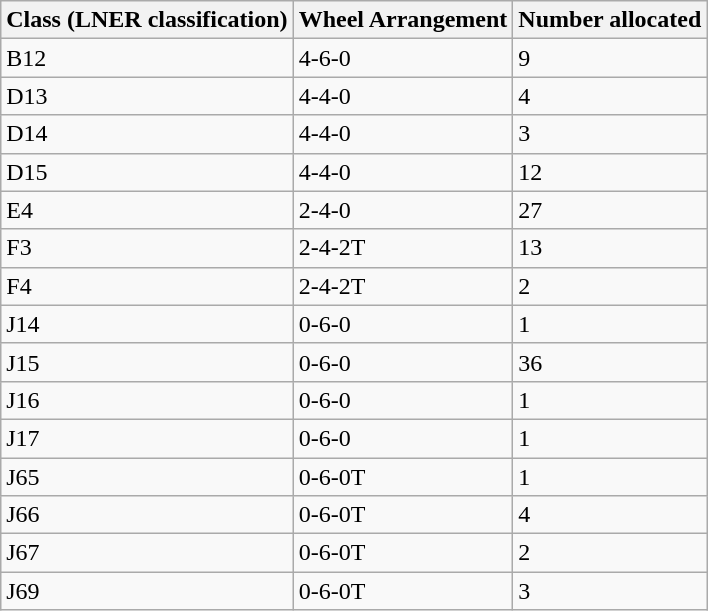<table class="wikitable sortable">
<tr>
<th>Class (LNER classification)</th>
<th>Wheel Arrangement</th>
<th>Number allocated</th>
</tr>
<tr>
<td>B12</td>
<td>4-6-0</td>
<td>9</td>
</tr>
<tr>
<td>D13</td>
<td>4-4-0</td>
<td>4</td>
</tr>
<tr>
<td>D14</td>
<td>4-4-0</td>
<td>3</td>
</tr>
<tr>
<td>D15</td>
<td>4-4-0</td>
<td>12</td>
</tr>
<tr>
<td>E4</td>
<td>2-4-0</td>
<td>27</td>
</tr>
<tr>
<td>F3</td>
<td>2-4-2T</td>
<td>13</td>
</tr>
<tr>
<td>F4</td>
<td>2-4-2T</td>
<td>2</td>
</tr>
<tr>
<td>J14</td>
<td>0-6-0</td>
<td>1</td>
</tr>
<tr>
<td>J15</td>
<td>0-6-0</td>
<td>36</td>
</tr>
<tr>
<td>J16</td>
<td>0-6-0</td>
<td>1</td>
</tr>
<tr>
<td>J17</td>
<td>0-6-0</td>
<td>1</td>
</tr>
<tr>
<td>J65</td>
<td>0-6-0T</td>
<td>1</td>
</tr>
<tr>
<td>J66</td>
<td>0-6-0T</td>
<td>4</td>
</tr>
<tr>
<td>J67</td>
<td>0-6-0T</td>
<td>2</td>
</tr>
<tr>
<td>J69</td>
<td>0-6-0T</td>
<td>3</td>
</tr>
</table>
